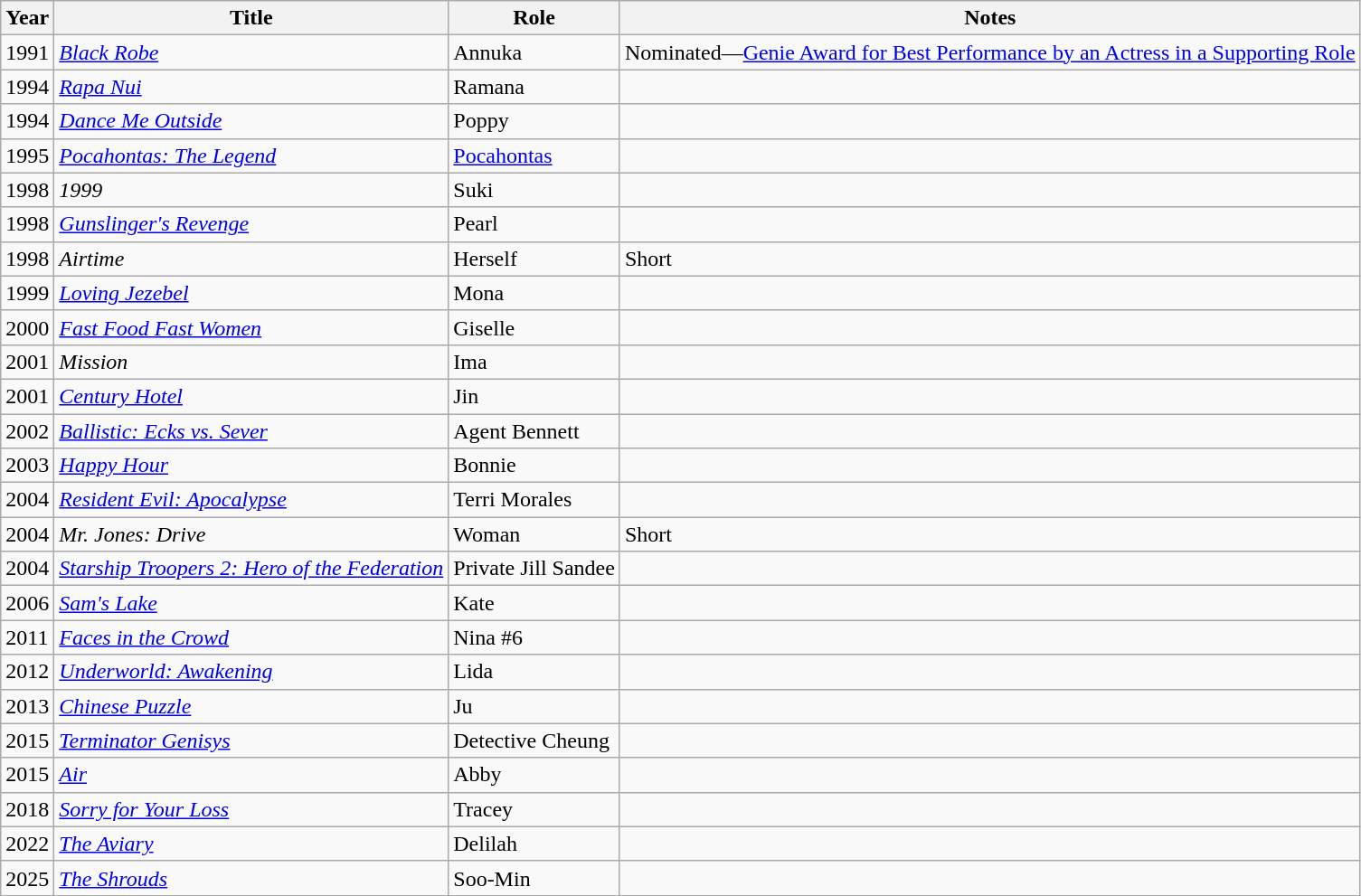<table class="wikitable sortable">
<tr>
<th>Year</th>
<th>Title</th>
<th>Role</th>
<th class="unsortable">Notes</th>
</tr>
<tr>
<td>1991</td>
<td><em><a href='#'>Black Robe</a></em></td>
<td>Annuka</td>
<td>Nominated—<a href='#'>Genie Award for Best Performance by an Actress in a Supporting Role</a></td>
</tr>
<tr>
<td>1994</td>
<td><em><a href='#'>Rapa Nui</a></em></td>
<td>Ramana</td>
<td></td>
</tr>
<tr>
<td>1994</td>
<td><em><a href='#'>Dance Me Outside</a></em></td>
<td>Poppy</td>
<td></td>
</tr>
<tr>
<td>1995</td>
<td><em><a href='#'>Pocahontas: The Legend</a></em></td>
<td><a href='#'>Pocahontas</a></td>
<td></td>
</tr>
<tr>
<td>1998</td>
<td><em>1999</em></td>
<td>Suki</td>
<td></td>
</tr>
<tr>
<td>1998</td>
<td><em><a href='#'>Gunslinger's Revenge</a></em></td>
<td>Pearl</td>
<td></td>
</tr>
<tr>
<td>1998</td>
<td><em>Airtime</em></td>
<td>Herself</td>
<td>Short</td>
</tr>
<tr>
<td>1999</td>
<td><em><a href='#'>Loving Jezebel</a></em></td>
<td>Mona</td>
<td></td>
</tr>
<tr>
<td>2000</td>
<td><em><a href='#'>Fast Food Fast Women</a></em></td>
<td>Giselle</td>
<td></td>
</tr>
<tr>
<td>2001</td>
<td><em>Mission</em></td>
<td>Ima</td>
<td></td>
</tr>
<tr>
<td>2001</td>
<td><em><a href='#'>Century Hotel</a></em></td>
<td>Jin</td>
<td></td>
</tr>
<tr>
<td>2002</td>
<td><em><a href='#'>Ballistic: Ecks vs. Sever</a></em></td>
<td>Agent Bennett</td>
<td></td>
</tr>
<tr>
<td>2003</td>
<td><em><a href='#'>Happy Hour</a></em></td>
<td>Bonnie</td>
<td></td>
</tr>
<tr>
<td>2004</td>
<td><em><a href='#'>Resident Evil: Apocalypse</a></em></td>
<td>Terri Morales</td>
<td></td>
</tr>
<tr>
<td>2004</td>
<td><em>Mr. Jones: Drive</em></td>
<td>Woman</td>
<td>Short</td>
</tr>
<tr>
<td>2004</td>
<td><em><a href='#'>Starship Troopers 2: Hero of the Federation</a></em></td>
<td>Private Jill Sandee</td>
<td></td>
</tr>
<tr>
<td>2006</td>
<td><em><a href='#'>Sam's Lake</a></em></td>
<td>Kate</td>
<td></td>
</tr>
<tr>
<td>2011</td>
<td><em><a href='#'>Faces in the Crowd</a></em></td>
<td>Nina #6</td>
<td></td>
</tr>
<tr>
<td>2012</td>
<td><em><a href='#'>Underworld: Awakening</a></em></td>
<td>Lida</td>
<td></td>
</tr>
<tr>
<td>2013</td>
<td><em><a href='#'>Chinese Puzzle</a></em></td>
<td>Ju</td>
<td></td>
</tr>
<tr>
<td>2015</td>
<td><em><a href='#'>Terminator Genisys</a></em></td>
<td>Detective Cheung</td>
<td></td>
</tr>
<tr>
<td>2015</td>
<td><em><a href='#'>Air</a></em></td>
<td>Abby</td>
<td></td>
</tr>
<tr>
<td>2018</td>
<td><em><a href='#'>Sorry for Your Loss</a></em></td>
<td>Tracey</td>
<td></td>
</tr>
<tr>
<td>2022</td>
<td data-sort-value="Aviary, The"><em><a href='#'>The Aviary</a></em></td>
<td>Delilah</td>
<td></td>
</tr>
<tr>
<td>2025</td>
<td data-sort-value="Shrouds, The"><em><a href='#'>The Shrouds</a></em></td>
<td>Soo-Min</td>
</tr>
</table>
